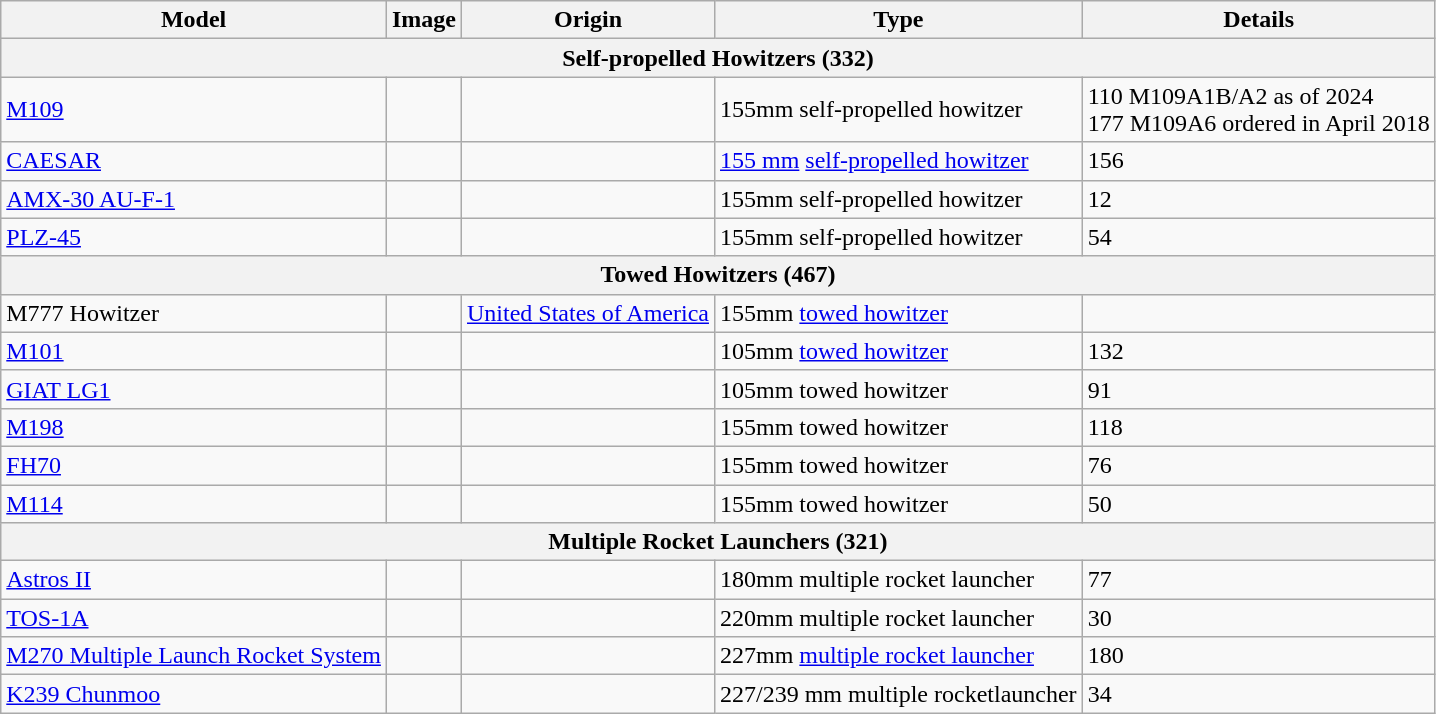<table class="wikitable">
<tr bgco>
<th>Model</th>
<th>Image</th>
<th>Origin</th>
<th>Type</th>
<th>Details</th>
</tr>
<tr>
<th colspan="5">Self-propelled Howitzers (332)</th>
</tr>
<tr>
<td><a href='#'>M109</a></td>
<td></td>
<td></td>
<td>155mm self-propelled howitzer</td>
<td>110 M109A1B/A2 as of 2024<br>177 M109A6 ordered in April 2018<br></td>
</tr>
<tr>
<td><a href='#'>CAESAR</a></td>
<td></td>
<td></td>
<td><a href='#'>155 mm</a> <a href='#'>self-propelled howitzer</a></td>
<td>156</td>
</tr>
<tr>
<td><a href='#'>AMX-30 AU-F-1</a></td>
<td></td>
<td></td>
<td>155mm self-propelled howitzer</td>
<td>12</td>
</tr>
<tr>
<td><a href='#'>PLZ-45</a></td>
<td></td>
<td></td>
<td>155mm self-propelled howitzer</td>
<td>54</td>
</tr>
<tr>
<th colspan="5">Towed Howitzers (467)</th>
</tr>
<tr>
<td>M777 Howitzer</td>
<td></td>
<td><a href='#'>United States of America</a></td>
<td>155mm <a href='#'>towed howitzer</a></td>
<td></td>
</tr>
<tr>
<td><a href='#'>M101</a></td>
<td></td>
<td></td>
<td>105mm <a href='#'>towed howitzer</a></td>
<td>132</td>
</tr>
<tr>
<td><a href='#'>GIAT LG1</a></td>
<td></td>
<td></td>
<td>105mm towed howitzer</td>
<td>91</td>
</tr>
<tr>
<td><a href='#'>M198</a></td>
<td></td>
<td></td>
<td>155mm towed howitzer</td>
<td>118</td>
</tr>
<tr>
<td><a href='#'>FH70</a></td>
<td></td>
<td></td>
<td>155mm towed howitzer</td>
<td>76</td>
</tr>
<tr>
<td><a href='#'>M114</a></td>
<td></td>
<td></td>
<td>155mm towed howitzer</td>
<td>50</td>
</tr>
<tr>
<th colspan="5">Multiple Rocket Launchers (321)</th>
</tr>
<tr>
<td><a href='#'>Astros II</a></td>
<td></td>
<td></td>
<td>180mm multiple rocket launcher</td>
<td>77</td>
</tr>
<tr>
<td><a href='#'>TOS-1A</a></td>
<td></td>
<td><br></td>
<td>220mm multiple rocket launcher</td>
<td>30</td>
</tr>
<tr>
<td><a href='#'>M270 Multiple Launch Rocket System</a></td>
<td></td>
<td></td>
<td>227mm <a href='#'>multiple rocket launcher</a></td>
<td>180</td>
</tr>
<tr>
<td><a href='#'>K239 Chunmoo</a></td>
<td></td>
<td> <br></td>
<td>227/239 mm multiple rocketlauncher</td>
<td>34</td>
</tr>
</table>
